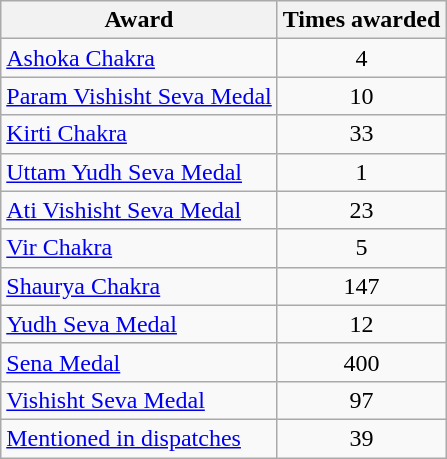<table class="wikitable">
<tr>
<th>Award</th>
<th>Times awarded</th>
</tr>
<tr>
<td><a href='#'>Ashoka Chakra</a></td>
<td style="text-align:center;">4</td>
</tr>
<tr>
<td><a href='#'>Param Vishisht Seva Medal</a></td>
<td style="text-align:center;">10</td>
</tr>
<tr>
<td><a href='#'>Kirti Chakra</a></td>
<td style="text-align:center;">33</td>
</tr>
<tr>
<td><a href='#'>Uttam Yudh Seva Medal</a></td>
<td style="text-align:center;">1</td>
</tr>
<tr>
<td><a href='#'>Ati Vishisht Seva Medal</a></td>
<td style="text-align:center;"]>23</td>
</tr>
<tr>
<td><a href='#'>Vir Chakra</a></td>
<td style="text-align:center;">5</td>
</tr>
<tr>
<td><a href='#'>Shaurya Chakra</a></td>
<td style="text-align:center;">147</td>
</tr>
<tr>
<td><a href='#'>Yudh Seva Medal</a></td>
<td style="text-align:center;">12</td>
</tr>
<tr>
<td><a href='#'>Sena Medal</a></td>
<td style="text-align:center;">400</td>
</tr>
<tr>
<td><a href='#'>Vishisht Seva Medal</a></td>
<td style="text-align:center;">97</td>
</tr>
<tr>
<td><a href='#'>Mentioned in dispatches</a></td>
<td style="text-align:center;">39</td>
</tr>
</table>
